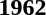<table>
<tr>
<td><strong>1962</strong><br></td>
</tr>
</table>
